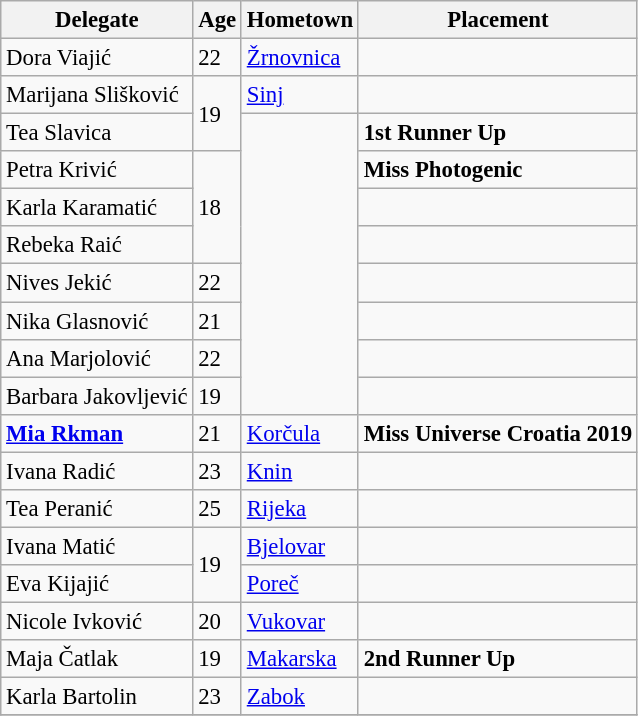<table class="wikitable sortable" style="font-size: 95%;">
<tr>
<th><strong>Delegate</strong></th>
<th><strong>Age</strong></th>
<th><strong>Hometown</strong></th>
<th><strong>Placement</strong></th>
</tr>
<tr>
<td>Dora Viajić</td>
<td>22</td>
<td><a href='#'>Žrnovnica</a></td>
<td></td>
</tr>
<tr>
<td>Marijana Slišković</td>
<td rowspan="2">19</td>
<td><a href='#'>Sinj</a></td>
<td></td>
</tr>
<tr>
<td>Tea Slavica</td>
<td rowspan="8"></td>
<td><strong>1st Runner Up</strong></td>
</tr>
<tr>
<td>Petra Krivić</td>
<td rowspan="3">18</td>
<td><strong>Miss Photogenic</strong></td>
</tr>
<tr>
<td>Karla Karamatić</td>
<td></td>
</tr>
<tr>
<td>Rebeka Raić</td>
<td></td>
</tr>
<tr>
<td>Nives Jekić</td>
<td>22</td>
<td></td>
</tr>
<tr>
<td>Nika Glasnović</td>
<td>21</td>
<td></td>
</tr>
<tr>
<td>Ana Marjolović</td>
<td>22</td>
<td></td>
</tr>
<tr>
<td>Barbara Jakovljević</td>
<td>19</td>
<td></td>
</tr>
<tr>
<td><strong><a href='#'>Mia Rkman</a></strong></td>
<td>21</td>
<td><a href='#'>Korčula</a></td>
<td><strong>Miss Universe Croatia 2019</strong></td>
</tr>
<tr>
<td>Ivana Radić</td>
<td>23</td>
<td><a href='#'>Knin</a></td>
<td></td>
</tr>
<tr>
<td>Tea Peranić</td>
<td>25</td>
<td><a href='#'>Rijeka</a></td>
<td></td>
</tr>
<tr>
<td>Ivana Matić</td>
<td rowspan="2">19</td>
<td><a href='#'>Bjelovar</a></td>
<td></td>
</tr>
<tr>
<td>Eva Kijajić</td>
<td><a href='#'>Poreč</a></td>
<td></td>
</tr>
<tr>
<td>Nicole Ivković</td>
<td>20</td>
<td><a href='#'>Vukovar</a></td>
<td></td>
</tr>
<tr>
<td>Maja Čatlak</td>
<td>19</td>
<td><a href='#'>Makarska</a></td>
<td><strong>2nd Runner Up</strong></td>
</tr>
<tr>
<td>Karla Bartolin</td>
<td>23</td>
<td><a href='#'>Zabok</a></td>
<td></td>
</tr>
<tr>
</tr>
</table>
